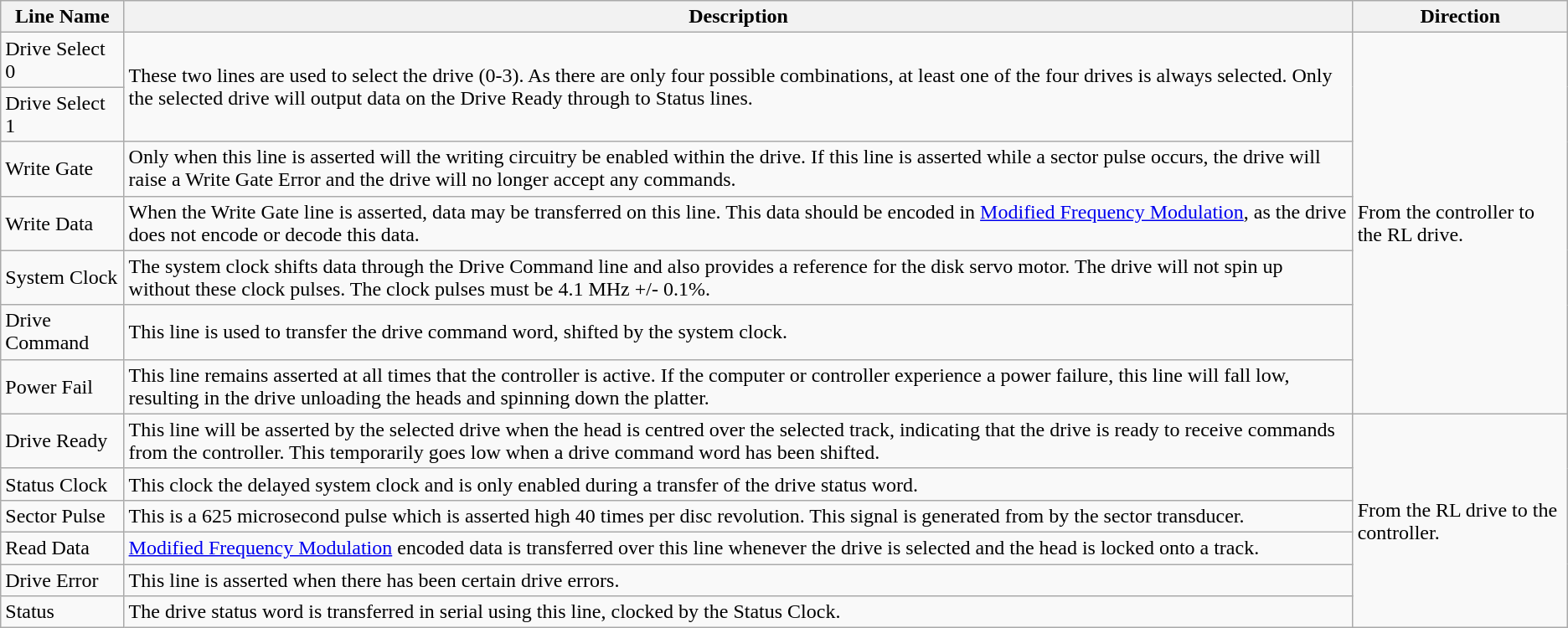<table class="wikitable">
<tr>
<th>Line Name</th>
<th>Description</th>
<th>Direction</th>
</tr>
<tr>
<td>Drive Select 0</td>
<td rowspan="2">These two lines are used to select the drive (0-3). As there are only four possible combinations, at least one of the four drives is always selected. Only the selected drive will output data on the Drive Ready through to Status lines.</td>
<td rowspan="7">From the controller to the RL drive.</td>
</tr>
<tr>
<td>Drive Select 1</td>
</tr>
<tr>
<td>Write Gate</td>
<td>Only when this line is asserted will the writing circuitry be enabled within the drive. If this line is asserted while a sector pulse occurs, the drive will raise a Write Gate Error and the drive will no longer accept any commands.</td>
</tr>
<tr>
<td>Write Data</td>
<td>When the Write Gate line is asserted, data may be transferred on this line. This data should be encoded in <a href='#'>Modified Frequency Modulation</a>, as the drive does not encode or decode this data.</td>
</tr>
<tr>
<td>System Clock</td>
<td>The system clock shifts data through the Drive Command line and also provides a reference for the disk servo motor. The drive will not spin up without these clock pulses. The clock pulses must be 4.1 MHz +/- 0.1%.</td>
</tr>
<tr>
<td>Drive Command</td>
<td>This line is used to transfer the drive command word, shifted by the system clock.</td>
</tr>
<tr>
<td>Power Fail</td>
<td>This line remains asserted at all times that the controller is active. If the computer or controller experience a power failure, this line will fall low, resulting in the drive unloading the heads and spinning down the platter.</td>
</tr>
<tr>
<td>Drive Ready</td>
<td>This line will be asserted by the selected drive when the head is centred over the selected track, indicating that the drive is ready to receive commands from the controller. This temporarily goes low when a drive command word has been shifted.</td>
<td rowspan="6">From the RL drive to the controller.</td>
</tr>
<tr>
<td>Status Clock</td>
<td>This clock the delayed system clock and is only enabled during a transfer of the drive status word.</td>
</tr>
<tr>
<td>Sector Pulse</td>
<td>This is a 625 microsecond pulse which is asserted high 40 times per disc revolution. This signal is generated from by the sector transducer.</td>
</tr>
<tr>
<td>Read Data</td>
<td><a href='#'>Modified Frequency Modulation</a> encoded data is transferred over this line whenever the drive is selected and the head is locked onto a track.</td>
</tr>
<tr>
<td>Drive Error</td>
<td>This line is asserted when there has been certain drive errors.</td>
</tr>
<tr>
<td>Status</td>
<td>The drive status word is transferred in serial using this line, clocked by the Status Clock.</td>
</tr>
</table>
